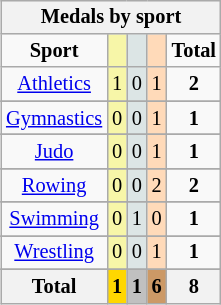<table class=wikitable style="font-size:85%; float:right">
<tr bgcolor=efefef>
<th colspan=7>Medals by sport</th>
</tr>
<tr align=center>
<td><strong>Sport</strong></td>
<td bgcolor=f7f6a8></td>
<td bgcolor=dce5e5></td>
<td bgcolor=ffdab9></td>
<td><strong>Total</strong></td>
</tr>
<tr align=center>
<td><a href='#'>Athletics</a></td>
<td bgcolor=F7F6A8>1</td>
<td bgcolor=DCE5E5>0</td>
<td bgcolor=FFDAB9>1</td>
<td><strong>2</strong></td>
</tr>
<tr>
</tr>
<tr align=center>
<td><a href='#'>Gymnastics</a></td>
<td bgcolor=F7F6A8>0</td>
<td bgcolor=DCE5E5>0</td>
<td bgcolor=FFDAB9>1</td>
<td><strong>1</strong></td>
</tr>
<tr>
</tr>
<tr align=center>
<td><a href='#'>Judo</a></td>
<td bgcolor=F7F6A8>0</td>
<td bgcolor=DCE5E5>0</td>
<td bgcolor=FFDAB9>1</td>
<td><strong>1</strong></td>
</tr>
<tr>
</tr>
<tr align=center>
<td><a href='#'>Rowing</a></td>
<td bgcolor=F7F6A8>0</td>
<td bgcolor=DCE5E5>0</td>
<td bgcolor=FFDAB9>2</td>
<td><strong>2</strong></td>
</tr>
<tr>
</tr>
<tr align=center>
<td><a href='#'>Swimming</a></td>
<td bgcolor=F7F6A8>0</td>
<td bgcolor=DCE5E5>1</td>
<td bgcolor=FFDAB9>0</td>
<td><strong>1</strong></td>
</tr>
<tr>
</tr>
<tr align=center>
<td><a href='#'>Wrestling</a></td>
<td bgcolor=F7F6A8>0</td>
<td bgcolor=DCE5E5>0</td>
<td bgcolor=FFDAB9>1</td>
<td><strong>1</strong></td>
</tr>
<tr>
</tr>
<tr align=center>
<th>Total</th>
<th style="background:gold">1</th>
<th style="background:silver">1</th>
<th style="background:#c96">6</th>
<th>8</th>
</tr>
</table>
